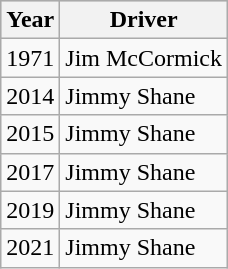<table class="wikitable">
<tr style="background:#CCCCCC;">
<th>Year</th>
<th>Driver</th>
</tr>
<tr>
<td>1971</td>
<td>Jim McCormick</td>
</tr>
<tr>
<td>2014</td>
<td>Jimmy Shane</td>
</tr>
<tr>
<td>2015</td>
<td>Jimmy Shane</td>
</tr>
<tr>
<td>2017</td>
<td>Jimmy Shane</td>
</tr>
<tr>
<td>2019</td>
<td>Jimmy Shane</td>
</tr>
<tr>
<td>2021</td>
<td>Jimmy Shane</td>
</tr>
</table>
